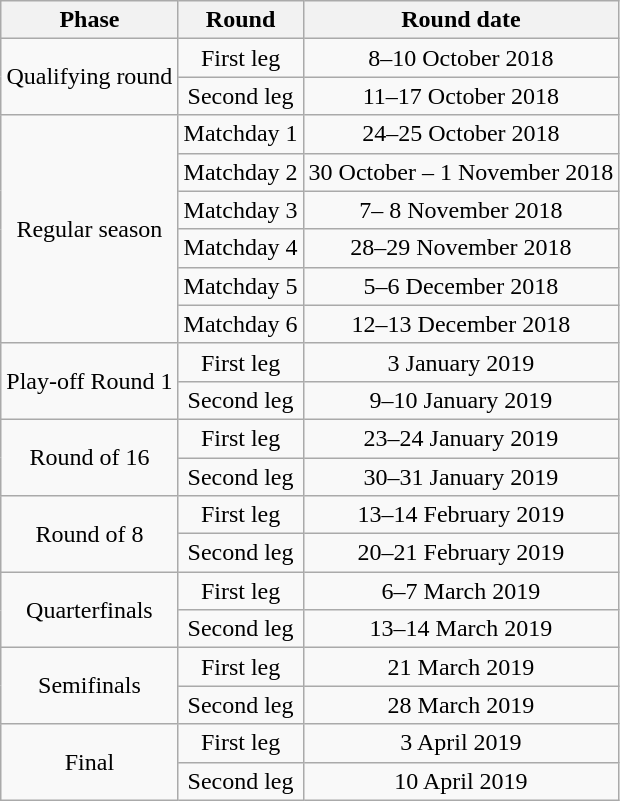<table class="wikitable" style="text-align:center">
<tr>
<th>Phase</th>
<th>Round</th>
<th>Round date</th>
</tr>
<tr>
<td rowspan=2>Qualifying round</td>
<td>First leg</td>
<td>8–10 October 2018</td>
</tr>
<tr>
<td>Second leg</td>
<td>11–17 October 2018</td>
</tr>
<tr>
<td rowspan=6>Regular season</td>
<td>Matchday 1</td>
<td>24–25 October 2018</td>
</tr>
<tr>
<td>Matchday 2</td>
<td>30 October – 1 November 2018</td>
</tr>
<tr>
<td>Matchday 3</td>
<td>7– 8 November 2018</td>
</tr>
<tr>
<td>Matchday 4</td>
<td>28–29 November 2018</td>
</tr>
<tr>
<td>Matchday 5</td>
<td>5–6 December 2018</td>
</tr>
<tr>
<td>Matchday 6</td>
<td>12–13 December 2018</td>
</tr>
<tr>
<td rowspan=2>Play-off Round 1</td>
<td>First leg</td>
<td>3 January 2019</td>
</tr>
<tr>
<td>Second leg</td>
<td>9–10 January  2019</td>
</tr>
<tr>
<td rowspan=2>Round of 16</td>
<td>First leg</td>
<td>23–24 January 2019</td>
</tr>
<tr>
<td>Second leg</td>
<td>30–31 January  2019</td>
</tr>
<tr>
<td rowspan=2>Round of 8</td>
<td>First leg</td>
<td>13–14 February 2019</td>
</tr>
<tr>
<td>Second leg</td>
<td>20–21 February 2019</td>
</tr>
<tr>
<td rowspan=2>Quarterfinals</td>
<td>First leg</td>
<td>6–7 March 2019</td>
</tr>
<tr>
<td>Second leg</td>
<td>13–14 March 2019</td>
</tr>
<tr>
<td rowspan=2>Semifinals</td>
<td>First leg</td>
<td>21 March 2019</td>
</tr>
<tr>
<td>Second leg</td>
<td>28 March 2019</td>
</tr>
<tr>
<td rowspan=2>Final</td>
<td>First leg</td>
<td>3 April 2019</td>
</tr>
<tr>
<td>Second leg</td>
<td>10 April 2019</td>
</tr>
</table>
